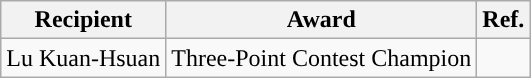<table class="wikitable">
<tr>
<th>Recipient</th>
<th>Award</th>
<th>Ref.</th>
</tr>
<tr>
<td>Lu Kuan-Hsuan</td>
<td>Three-Point Contest Champion</td>
<td></td>
</tr>
</table>
